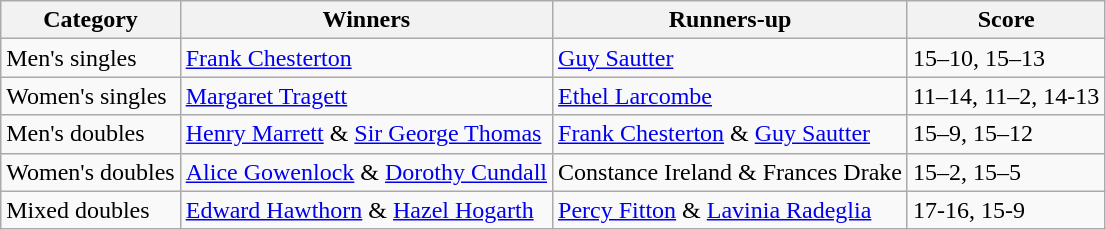<table class=wikitable>
<tr>
<th>Category</th>
<th>Winners</th>
<th>Runners-up</th>
<th>Score</th>
</tr>
<tr>
<td>Men's singles</td>
<td> <a href='#'>Frank Chesterton</a></td>
<td> <a href='#'>Guy Sautter</a></td>
<td>15–10, 15–13</td>
</tr>
<tr>
<td>Women's singles</td>
<td> <a href='#'>Margaret Tragett</a></td>
<td> <a href='#'>Ethel Larcombe</a></td>
<td>11–14, 11–2, 14-13</td>
</tr>
<tr>
<td>Men's doubles</td>
<td> <a href='#'>Henry Marrett</a> & <a href='#'>Sir George Thomas</a></td>
<td> <a href='#'>Frank Chesterton</a> & <a href='#'>Guy Sautter</a></td>
<td>15–9, 15–12</td>
</tr>
<tr>
<td>Women's doubles</td>
<td> <a href='#'>Alice Gowenlock</a> & <a href='#'>Dorothy Cundall</a></td>
<td> Constance Ireland &  Frances Drake</td>
<td>15–2, 15–5</td>
</tr>
<tr>
<td>Mixed doubles</td>
<td> <a href='#'>Edward Hawthorn</a> & <a href='#'>Hazel Hogarth</a></td>
<td> <a href='#'>Percy Fitton</a>  & <a href='#'>Lavinia Radeglia</a></td>
<td>17-16, 15-9</td>
</tr>
</table>
